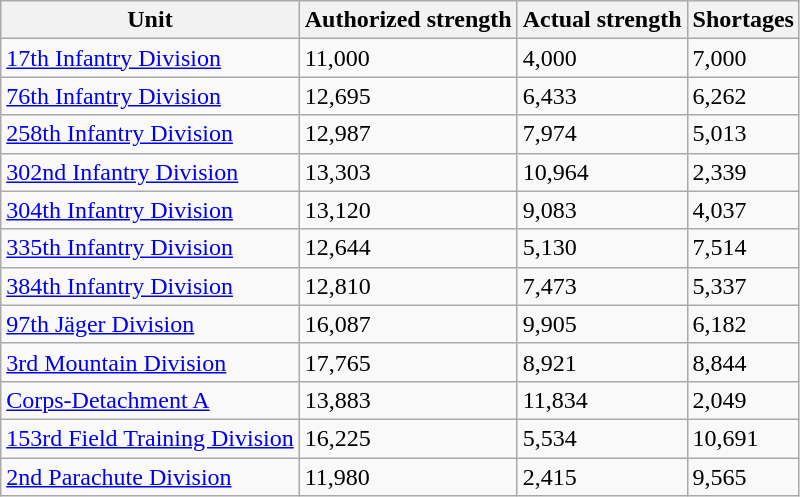<table class="wikitable">
<tr>
<th>Unit</th>
<th>Authorized strength</th>
<th>Actual strength</th>
<th>Shortages</th>
</tr>
<tr>
<td><a href='#'>17th Infantry Division</a></td>
<td>11,000</td>
<td>4,000</td>
<td>7,000</td>
</tr>
<tr>
<td><a href='#'>76th Infantry Division</a></td>
<td>12,695</td>
<td>6,433</td>
<td>6,262</td>
</tr>
<tr>
<td><a href='#'>258th Infantry Division</a></td>
<td>12,987</td>
<td>7,974</td>
<td>5,013</td>
</tr>
<tr>
<td><a href='#'>302nd Infantry Division</a></td>
<td>13,303</td>
<td>10,964</td>
<td>2,339</td>
</tr>
<tr>
<td><a href='#'>304th Infantry Division</a></td>
<td>13,120</td>
<td>9,083</td>
<td>4,037</td>
</tr>
<tr>
<td><a href='#'>335th Infantry Division</a></td>
<td>12,644</td>
<td>5,130</td>
<td>7,514</td>
</tr>
<tr>
<td><a href='#'>384th Infantry Division</a></td>
<td>12,810</td>
<td>7,473</td>
<td>5,337</td>
</tr>
<tr>
<td><a href='#'>97th Jäger Division</a></td>
<td>16,087</td>
<td>9,905</td>
<td>6,182</td>
</tr>
<tr>
<td><a href='#'>3rd Mountain Division</a></td>
<td>17,765</td>
<td>8,921</td>
<td>8,844</td>
</tr>
<tr>
<td><a href='#'>Corps-Detachment A</a></td>
<td>13,883</td>
<td>11,834</td>
<td>2,049</td>
</tr>
<tr>
<td><a href='#'>153rd Field Training Division</a></td>
<td>16,225</td>
<td>5,534</td>
<td>10,691</td>
</tr>
<tr>
<td><a href='#'>2nd Parachute Division</a></td>
<td>11,980</td>
<td>2,415</td>
<td>9,565</td>
</tr>
</table>
